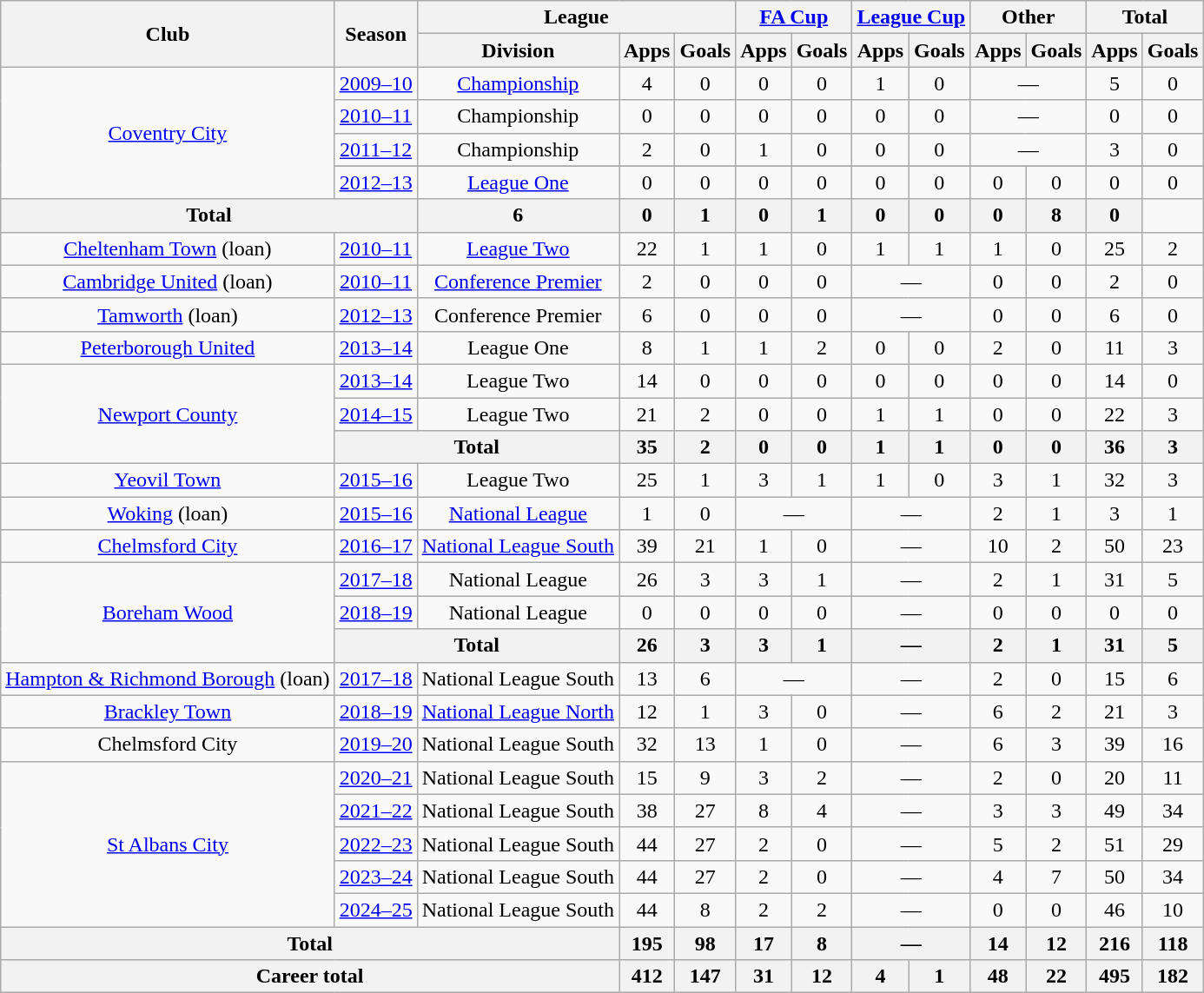<table class=wikitable style="text-align: center">
<tr>
<th rowspan=2>Club</th>
<th rowspan=2>Season</th>
<th colspan=3>League</th>
<th colspan=2><a href='#'>FA Cup</a></th>
<th colspan=2><a href='#'>League Cup</a></th>
<th colspan=2>Other</th>
<th colspan=2>Total</th>
</tr>
<tr>
<th>Division</th>
<th>Apps</th>
<th>Goals</th>
<th>Apps</th>
<th>Goals</th>
<th>Apps</th>
<th>Goals</th>
<th>Apps</th>
<th>Goals</th>
<th>Apps</th>
<th>Goals</th>
</tr>
<tr>
<td rowspan=5><a href='#'>Coventry City</a></td>
<td><a href='#'>2009–10</a></td>
<td><a href='#'>Championship</a></td>
<td>4</td>
<td>0</td>
<td>0</td>
<td>0</td>
<td>1</td>
<td>0</td>
<td colspan="2">—</td>
<td>5</td>
<td>0</td>
</tr>
<tr>
<td><a href='#'>2010–11</a></td>
<td>Championship</td>
<td>0</td>
<td>0</td>
<td>0</td>
<td>0</td>
<td>0</td>
<td>0</td>
<td colspan="2">—</td>
<td>0</td>
<td>0</td>
</tr>
<tr>
<td><a href='#'>2011–12</a></td>
<td>Championship</td>
<td>2</td>
<td>0</td>
<td>1</td>
<td>0</td>
<td>0</td>
<td>0</td>
<td colspan="2">—</td>
<td>3</td>
<td>0</td>
</tr>
<tr>
</tr>
<tr>
<td><a href='#'>2012–13</a></td>
<td><a href='#'>League One</a></td>
<td>0</td>
<td>0</td>
<td>0</td>
<td>0</td>
<td>0</td>
<td>0</td>
<td>0</td>
<td>0</td>
<td>0</td>
<td>0</td>
</tr>
<tr>
<th colspan=2>Total</th>
<th>6</th>
<th>0</th>
<th>1</th>
<th>0</th>
<th>1</th>
<th>0</th>
<th>0</th>
<th>0</th>
<th>8</th>
<th>0</th>
</tr>
<tr>
<td><a href='#'>Cheltenham Town</a> (loan)</td>
<td><a href='#'>2010–11</a></td>
<td><a href='#'>League Two</a></td>
<td>22</td>
<td>1</td>
<td>1</td>
<td>0</td>
<td>1</td>
<td>1</td>
<td>1</td>
<td>0</td>
<td>25</td>
<td>2</td>
</tr>
<tr>
<td><a href='#'>Cambridge United</a> (loan)</td>
<td><a href='#'>2010–11</a></td>
<td><a href='#'>Conference Premier</a></td>
<td>2</td>
<td>0</td>
<td>0</td>
<td>0</td>
<td colspan=2>—</td>
<td>0</td>
<td>0</td>
<td>2</td>
<td>0</td>
</tr>
<tr>
<td><a href='#'>Tamworth</a> (loan)</td>
<td><a href='#'>2012–13</a></td>
<td>Conference Premier</td>
<td>6</td>
<td>0</td>
<td>0</td>
<td>0</td>
<td colspan=2>—</td>
<td>0</td>
<td>0</td>
<td>6</td>
<td>0</td>
</tr>
<tr>
<td><a href='#'>Peterborough United</a></td>
<td><a href='#'>2013–14</a></td>
<td>League One</td>
<td>8</td>
<td>1</td>
<td>1</td>
<td>2</td>
<td>0</td>
<td>0</td>
<td>2</td>
<td>0</td>
<td>11</td>
<td>3</td>
</tr>
<tr>
<td rowspan=3><a href='#'>Newport County</a></td>
<td><a href='#'>2013–14</a></td>
<td>League Two</td>
<td>14</td>
<td>0</td>
<td>0</td>
<td>0</td>
<td>0</td>
<td>0</td>
<td>0</td>
<td>0</td>
<td>14</td>
<td>0</td>
</tr>
<tr>
<td><a href='#'>2014–15</a></td>
<td>League Two</td>
<td>21</td>
<td>2</td>
<td>0</td>
<td>0</td>
<td>1</td>
<td>1</td>
<td>0</td>
<td>0</td>
<td>22</td>
<td>3</td>
</tr>
<tr>
<th colspan=2>Total</th>
<th>35</th>
<th>2</th>
<th>0</th>
<th>0</th>
<th>1</th>
<th>1</th>
<th>0</th>
<th>0</th>
<th>36</th>
<th>3</th>
</tr>
<tr>
<td><a href='#'>Yeovil Town</a></td>
<td><a href='#'>2015–16</a></td>
<td>League Two</td>
<td>25</td>
<td>1</td>
<td>3</td>
<td>1</td>
<td>1</td>
<td>0</td>
<td>3</td>
<td>1</td>
<td>32</td>
<td>3</td>
</tr>
<tr>
<td><a href='#'>Woking</a> (loan)</td>
<td><a href='#'>2015–16</a></td>
<td><a href='#'>National League</a></td>
<td>1</td>
<td>0</td>
<td colspan=2>—</td>
<td colspan=2>—</td>
<td>2</td>
<td>1</td>
<td>3</td>
<td>1</td>
</tr>
<tr>
<td><a href='#'>Chelmsford City</a></td>
<td><a href='#'>2016–17</a></td>
<td><a href='#'>National League South</a></td>
<td>39</td>
<td>21</td>
<td>1</td>
<td>0</td>
<td colspan=2>—</td>
<td>10</td>
<td>2</td>
<td>50</td>
<td>23</td>
</tr>
<tr>
<td rowspan=3><a href='#'>Boreham Wood</a></td>
<td><a href='#'>2017–18</a></td>
<td>National League</td>
<td>26</td>
<td>3</td>
<td>3</td>
<td>1</td>
<td colspan=2>—</td>
<td>2</td>
<td>1</td>
<td>31</td>
<td>5</td>
</tr>
<tr>
<td><a href='#'>2018–19</a></td>
<td>National League</td>
<td>0</td>
<td>0</td>
<td>0</td>
<td>0</td>
<td colspan=2>—</td>
<td>0</td>
<td>0</td>
<td>0</td>
<td>0</td>
</tr>
<tr>
<th colspan=2>Total</th>
<th>26</th>
<th>3</th>
<th>3</th>
<th>1</th>
<th colspan=2>—</th>
<th>2</th>
<th>1</th>
<th>31</th>
<th>5</th>
</tr>
<tr>
<td><a href='#'>Hampton & Richmond Borough</a> (loan)</td>
<td><a href='#'>2017–18</a></td>
<td>National League South</td>
<td>13</td>
<td>6</td>
<td colspan=2>—</td>
<td colspan=2>—</td>
<td>2</td>
<td>0</td>
<td>15</td>
<td>6</td>
</tr>
<tr>
<td><a href='#'>Brackley Town</a></td>
<td><a href='#'>2018–19</a></td>
<td><a href='#'>National League North</a></td>
<td>12</td>
<td>1</td>
<td>3</td>
<td>0</td>
<td colspan=2>—</td>
<td>6</td>
<td>2</td>
<td>21</td>
<td>3</td>
</tr>
<tr>
<td>Chelmsford City</td>
<td><a href='#'>2019–20</a></td>
<td>National League South</td>
<td>32</td>
<td>13</td>
<td>1</td>
<td>0</td>
<td colspan=2>—</td>
<td>6</td>
<td>3</td>
<td>39</td>
<td>16</td>
</tr>
<tr>
<td rowspan=5><a href='#'>St Albans City</a></td>
<td><a href='#'>2020–21</a></td>
<td>National League South</td>
<td>15</td>
<td>9</td>
<td>3</td>
<td>2</td>
<td colspan=2>—</td>
<td>2</td>
<td>0</td>
<td>20</td>
<td>11</td>
</tr>
<tr>
<td><a href='#'>2021–22</a></td>
<td>National League South</td>
<td>38</td>
<td>27</td>
<td>8</td>
<td>4</td>
<td colspan=2>—</td>
<td>3</td>
<td>3</td>
<td>49</td>
<td>34</td>
</tr>
<tr>
<td><a href='#'>2022–23</a></td>
<td>National League South</td>
<td>44</td>
<td>27</td>
<td>2</td>
<td>0</td>
<td colspan=2>—</td>
<td>5</td>
<td>2</td>
<td>51</td>
<td>29</td>
</tr>
<tr>
<td><a href='#'>2023–24</a></td>
<td>National League South</td>
<td>44</td>
<td>27</td>
<td>2</td>
<td>0</td>
<td colspan=2>—</td>
<td>4</td>
<td>7</td>
<td>50</td>
<td>34</td>
</tr>
<tr>
<td><a href='#'>2024–25</a></td>
<td>National League South</td>
<td>44</td>
<td>8</td>
<td>2</td>
<td>2</td>
<td colspan=2>—</td>
<td>0</td>
<td>0</td>
<td>46</td>
<td>10</td>
</tr>
<tr>
<th colspan=3>Total</th>
<th>195</th>
<th>98</th>
<th>17</th>
<th>8</th>
<th colspan=2>—</th>
<th>14</th>
<th>12</th>
<th>216</th>
<th>118</th>
</tr>
<tr>
<th colspan=3>Career total</th>
<th>412</th>
<th>147</th>
<th>31</th>
<th>12</th>
<th>4</th>
<th>1</th>
<th>48</th>
<th>22</th>
<th>495</th>
<th>182</th>
</tr>
</table>
